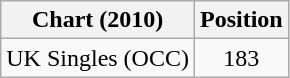<table class="wikitable">
<tr>
<th>Chart (2010)</th>
<th>Position</th>
</tr>
<tr>
<td>UK Singles (OCC)</td>
<td style="text-align:center;">183</td>
</tr>
</table>
